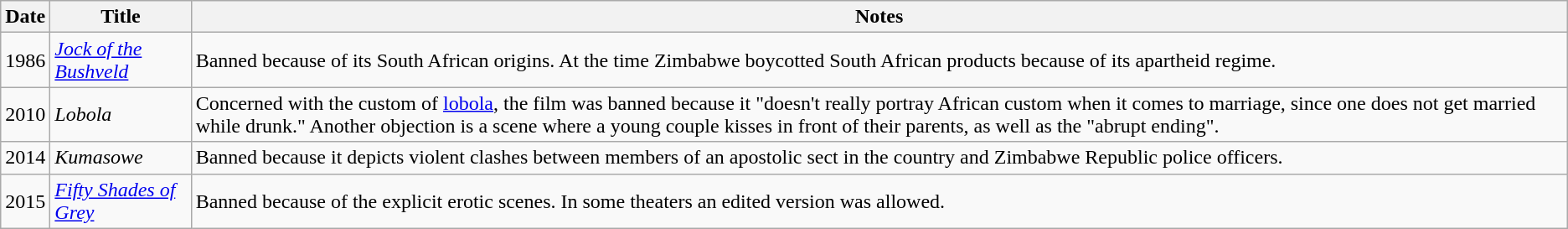<table class="wikitable sortable">
<tr>
<th>Date</th>
<th>Title</th>
<th>Notes</th>
</tr>
<tr>
<td>1986</td>
<td><em><a href='#'>Jock of the Bushveld</a></em></td>
<td>Banned because of its South African origins. At the time Zimbabwe boycotted South African products because of its apartheid regime.</td>
</tr>
<tr>
<td>2010</td>
<td><em>Lobola</em></td>
<td>Concerned with the custom of <a href='#'>lobola</a>, the film was banned because it "doesn't really portray African custom when it comes to marriage, since one does not get married while drunk." Another objection is a scene where a young couple kisses in front of their parents, as well as the "abrupt ending".</td>
</tr>
<tr>
<td>2014</td>
<td><em>Kumasowe</em></td>
<td>Banned because it depicts violent clashes between members of an apostolic sect in the country and Zimbabwe Republic police officers.</td>
</tr>
<tr>
<td>2015</td>
<td><em><a href='#'>Fifty Shades of Grey</a></em></td>
<td>Banned because of the explicit erotic scenes. In some theaters an edited version was allowed.</td>
</tr>
</table>
